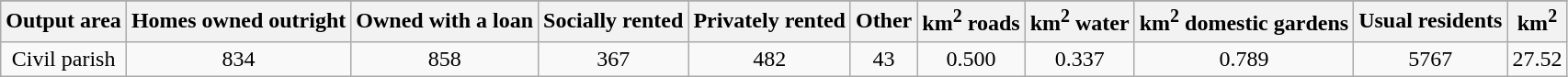<table class="wikitable">
<tr>
</tr>
<tr>
<th>Output area</th>
<th>Homes owned outright</th>
<th>Owned with a loan</th>
<th>Socially rented</th>
<th>Privately rented</th>
<th>Other</th>
<th>km<sup>2</sup> roads</th>
<th>km<sup>2</sup> water</th>
<th>km<sup>2</sup> domestic gardens</th>
<th>Usual residents</th>
<th>km<sup>2</sup></th>
</tr>
<tr align=center>
<td>Civil parish</td>
<td>834</td>
<td>858</td>
<td>367</td>
<td>482</td>
<td>43</td>
<td>0.500</td>
<td>0.337</td>
<td>0.789</td>
<td>5767</td>
<td>27.52</td>
</tr>
</table>
